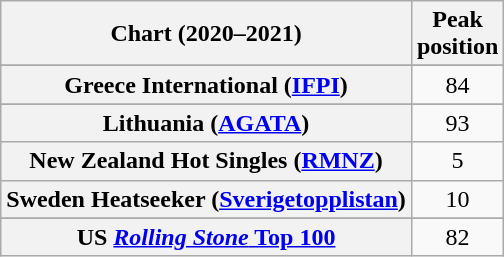<table class="wikitable sortable plainrowheaders" style="text-align:center">
<tr>
<th scope="col">Chart (2020–2021)</th>
<th scope="col">Peak<br>position</th>
</tr>
<tr>
</tr>
<tr>
</tr>
<tr>
</tr>
<tr>
<th scope="row">Greece International (<a href='#'>IFPI</a>)</th>
<td>84</td>
</tr>
<tr>
</tr>
<tr>
<th scope="row">Lithuania (<a href='#'>AGATA</a>)</th>
<td>93</td>
</tr>
<tr>
<th scope="row">New Zealand Hot Singles (<a href='#'>RMNZ</a>)</th>
<td>5</td>
</tr>
<tr>
<th scope="row">Sweden Heatseeker (<a href='#'>Sverigetopplistan</a>)</th>
<td>10</td>
</tr>
<tr>
</tr>
<tr>
</tr>
<tr>
</tr>
<tr>
</tr>
<tr>
<th scope="row">US <a href='#'><em>Rolling Stone</em> Top 100</a></th>
<td>82</td>
</tr>
</table>
